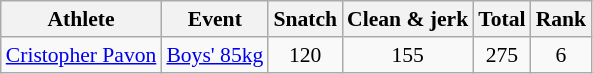<table class="wikitable" style="font-size:90%">
<tr>
<th>Athlete</th>
<th>Event</th>
<th>Snatch</th>
<th>Clean & jerk</th>
<th>Total</th>
<th>Rank</th>
</tr>
<tr>
<td><a href='#'>Cristopher Pavon</a></td>
<td><a href='#'>Boys' 85kg</a></td>
<td align=center>120</td>
<td align=center>155</td>
<td align=center>275</td>
<td align=center>6</td>
</tr>
</table>
